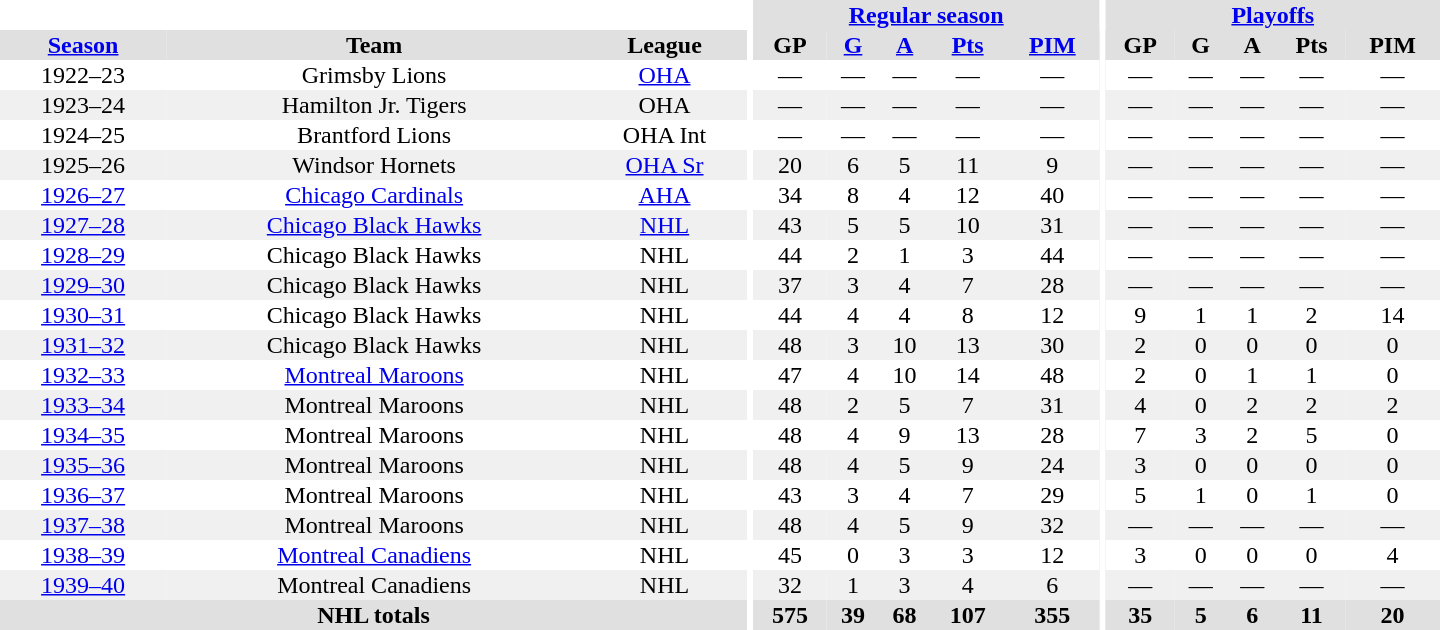<table border="0" cellpadding="1" cellspacing="0" style="text-align:center; width:60em">
<tr bgcolor="#e0e0e0">
<th colspan="3" bgcolor="#ffffff"></th>
<th rowspan="100" bgcolor="#ffffff"></th>
<th colspan="5"><a href='#'>Regular season</a></th>
<th rowspan="100" bgcolor="#ffffff"></th>
<th colspan="5"><a href='#'>Playoffs</a></th>
</tr>
<tr bgcolor="#e0e0e0">
<th><a href='#'>Season</a></th>
<th>Team</th>
<th>League</th>
<th>GP</th>
<th><a href='#'>G</a></th>
<th><a href='#'>A</a></th>
<th><a href='#'>Pts</a></th>
<th><a href='#'>PIM</a></th>
<th>GP</th>
<th>G</th>
<th>A</th>
<th>Pts</th>
<th>PIM</th>
</tr>
<tr>
<td>1922–23</td>
<td>Grimsby Lions</td>
<td><a href='#'>OHA</a></td>
<td>—</td>
<td>—</td>
<td>—</td>
<td>—</td>
<td>—</td>
<td>—</td>
<td>—</td>
<td>—</td>
<td>—</td>
<td>—</td>
</tr>
<tr bgcolor="#f0f0f0">
<td>1923–24</td>
<td>Hamilton Jr. Tigers</td>
<td>OHA</td>
<td>—</td>
<td>—</td>
<td>—</td>
<td>—</td>
<td>—</td>
<td>—</td>
<td>—</td>
<td>—</td>
<td>—</td>
<td>—</td>
</tr>
<tr>
<td>1924–25</td>
<td>Brantford Lions</td>
<td>OHA Int</td>
<td>—</td>
<td>—</td>
<td>—</td>
<td>—</td>
<td>—</td>
<td>—</td>
<td>—</td>
<td>—</td>
<td>—</td>
<td>—</td>
</tr>
<tr bgcolor="#f0f0f0">
<td>1925–26</td>
<td>Windsor Hornets</td>
<td><a href='#'>OHA Sr</a></td>
<td>20</td>
<td>6</td>
<td>5</td>
<td>11</td>
<td>9</td>
<td>—</td>
<td>—</td>
<td>—</td>
<td>—</td>
<td>—</td>
</tr>
<tr>
<td><a href='#'>1926–27</a></td>
<td><a href='#'>Chicago Cardinals</a></td>
<td><a href='#'>AHA</a></td>
<td>34</td>
<td>8</td>
<td>4</td>
<td>12</td>
<td>40</td>
<td>—</td>
<td>—</td>
<td>—</td>
<td>—</td>
<td>—</td>
</tr>
<tr bgcolor="#f0f0f0">
<td><a href='#'>1927–28</a></td>
<td><a href='#'>Chicago Black Hawks</a></td>
<td><a href='#'>NHL</a></td>
<td>43</td>
<td>5</td>
<td>5</td>
<td>10</td>
<td>31</td>
<td>—</td>
<td>—</td>
<td>—</td>
<td>—</td>
<td>—</td>
</tr>
<tr>
<td><a href='#'>1928–29</a></td>
<td>Chicago Black Hawks</td>
<td>NHL</td>
<td>44</td>
<td>2</td>
<td>1</td>
<td>3</td>
<td>44</td>
<td>—</td>
<td>—</td>
<td>—</td>
<td>—</td>
<td>—</td>
</tr>
<tr bgcolor="#f0f0f0">
<td><a href='#'>1929–30</a></td>
<td>Chicago Black Hawks</td>
<td>NHL</td>
<td>37</td>
<td>3</td>
<td>4</td>
<td>7</td>
<td>28</td>
<td>—</td>
<td>—</td>
<td>—</td>
<td>—</td>
<td>—</td>
</tr>
<tr>
<td><a href='#'>1930–31</a></td>
<td>Chicago Black Hawks</td>
<td>NHL</td>
<td>44</td>
<td>4</td>
<td>4</td>
<td>8</td>
<td>12</td>
<td>9</td>
<td>1</td>
<td>1</td>
<td>2</td>
<td>14</td>
</tr>
<tr bgcolor="#f0f0f0">
<td><a href='#'>1931–32</a></td>
<td>Chicago Black Hawks</td>
<td>NHL</td>
<td>48</td>
<td>3</td>
<td>10</td>
<td>13</td>
<td>30</td>
<td>2</td>
<td>0</td>
<td>0</td>
<td>0</td>
<td>0</td>
</tr>
<tr>
<td><a href='#'>1932–33</a></td>
<td><a href='#'>Montreal Maroons</a></td>
<td>NHL</td>
<td>47</td>
<td>4</td>
<td>10</td>
<td>14</td>
<td>48</td>
<td>2</td>
<td>0</td>
<td>1</td>
<td>1</td>
<td>0</td>
</tr>
<tr bgcolor="#f0f0f0">
<td><a href='#'>1933–34</a></td>
<td>Montreal Maroons</td>
<td>NHL</td>
<td>48</td>
<td>2</td>
<td>5</td>
<td>7</td>
<td>31</td>
<td>4</td>
<td>0</td>
<td>2</td>
<td>2</td>
<td>2</td>
</tr>
<tr>
<td><a href='#'>1934–35</a></td>
<td>Montreal Maroons</td>
<td>NHL</td>
<td>48</td>
<td>4</td>
<td>9</td>
<td>13</td>
<td>28</td>
<td>7</td>
<td>3</td>
<td>2</td>
<td>5</td>
<td>0</td>
</tr>
<tr bgcolor="#f0f0f0">
<td><a href='#'>1935–36</a></td>
<td>Montreal Maroons</td>
<td>NHL</td>
<td>48</td>
<td>4</td>
<td>5</td>
<td>9</td>
<td>24</td>
<td>3</td>
<td>0</td>
<td>0</td>
<td>0</td>
<td>0</td>
</tr>
<tr>
<td><a href='#'>1936–37</a></td>
<td>Montreal Maroons</td>
<td>NHL</td>
<td>43</td>
<td>3</td>
<td>4</td>
<td>7</td>
<td>29</td>
<td>5</td>
<td>1</td>
<td>0</td>
<td>1</td>
<td>0</td>
</tr>
<tr bgcolor="#f0f0f0">
<td><a href='#'>1937–38</a></td>
<td>Montreal Maroons</td>
<td>NHL</td>
<td>48</td>
<td>4</td>
<td>5</td>
<td>9</td>
<td>32</td>
<td>—</td>
<td>—</td>
<td>—</td>
<td>—</td>
<td>—</td>
</tr>
<tr>
<td><a href='#'>1938–39</a></td>
<td><a href='#'>Montreal Canadiens</a></td>
<td>NHL</td>
<td>45</td>
<td>0</td>
<td>3</td>
<td>3</td>
<td>12</td>
<td>3</td>
<td>0</td>
<td>0</td>
<td>0</td>
<td>4</td>
</tr>
<tr bgcolor="#f0f0f0">
<td><a href='#'>1939–40</a></td>
<td>Montreal Canadiens</td>
<td>NHL</td>
<td>32</td>
<td>1</td>
<td>3</td>
<td>4</td>
<td>6</td>
<td>—</td>
<td>—</td>
<td>—</td>
<td>—</td>
<td>—</td>
</tr>
<tr bgcolor="#e0e0e0">
<th colspan="3">NHL totals</th>
<th>575</th>
<th>39</th>
<th>68</th>
<th>107</th>
<th>355</th>
<th>35</th>
<th>5</th>
<th>6</th>
<th>11</th>
<th>20</th>
</tr>
</table>
